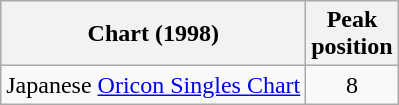<table class="wikitable">
<tr>
<th>Chart (1998)</th>
<th>Peak<br>position</th>
</tr>
<tr>
<td>Japanese <a href='#'>Oricon Singles Chart</a></td>
<td align="center">8</td>
</tr>
</table>
